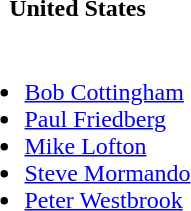<table>
<tr>
<th>United States</th>
</tr>
<tr>
<td><br><ul><li><a href='#'>Bob Cottingham</a></li><li><a href='#'>Paul Friedberg</a></li><li><a href='#'>Mike Lofton</a></li><li><a href='#'>Steve Mormando</a></li><li><a href='#'>Peter Westbrook</a></li></ul></td>
</tr>
</table>
